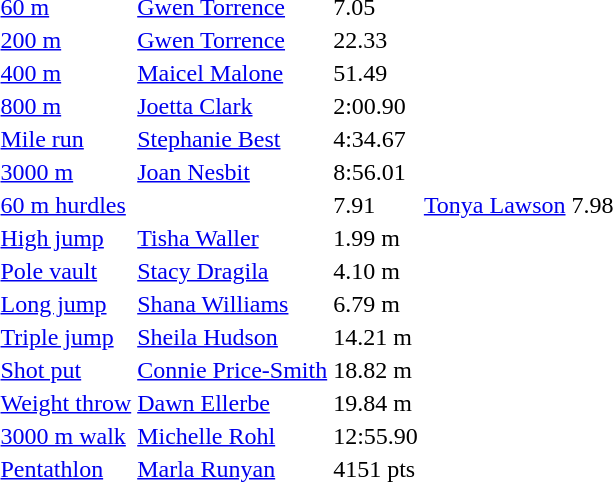<table>
<tr>
<td><a href='#'>60 m</a></td>
<td><a href='#'>Gwen Torrence</a></td>
<td>7.05</td>
<td></td>
<td></td>
<td></td>
<td></td>
</tr>
<tr>
<td><a href='#'>200 m</a></td>
<td><a href='#'>Gwen Torrence</a></td>
<td>22.33</td>
<td></td>
<td></td>
<td></td>
<td></td>
</tr>
<tr>
<td><a href='#'>400 m</a></td>
<td><a href='#'>Maicel Malone</a></td>
<td>51.49</td>
<td></td>
<td></td>
<td></td>
<td></td>
</tr>
<tr>
<td><a href='#'>800 m</a></td>
<td><a href='#'>Joetta Clark</a></td>
<td>2:00.90</td>
<td></td>
<td></td>
<td></td>
<td></td>
</tr>
<tr>
<td><a href='#'>Mile run</a></td>
<td><a href='#'>Stephanie Best</a></td>
<td>4:34.67</td>
<td></td>
<td></td>
<td></td>
<td></td>
</tr>
<tr>
<td><a href='#'>3000 m</a></td>
<td><a href='#'>Joan Nesbit</a></td>
<td>8:56.01</td>
<td></td>
<td></td>
<td></td>
<td></td>
</tr>
<tr>
<td><a href='#'>60 m hurdles</a></td>
<td></td>
<td>7.91</td>
<td><a href='#'>Tonya Lawson</a></td>
<td>7.98</td>
<td></td>
<td></td>
</tr>
<tr>
<td><a href='#'>High jump</a></td>
<td><a href='#'>Tisha Waller</a></td>
<td>1.99 m</td>
<td></td>
<td></td>
<td></td>
<td></td>
</tr>
<tr>
<td><a href='#'>Pole vault</a></td>
<td><a href='#'>Stacy Dragila</a></td>
<td>4.10 m</td>
<td></td>
<td></td>
<td></td>
<td></td>
</tr>
<tr>
<td><a href='#'>Long jump</a></td>
<td><a href='#'>Shana Williams</a></td>
<td>6.79 m</td>
<td></td>
<td></td>
<td></td>
<td></td>
</tr>
<tr>
<td><a href='#'>Triple jump</a></td>
<td><a href='#'>Sheila Hudson</a></td>
<td>14.21 m</td>
<td></td>
<td></td>
<td></td>
<td></td>
</tr>
<tr>
<td><a href='#'>Shot put</a></td>
<td><a href='#'>Connie Price-Smith</a></td>
<td>18.82 m</td>
<td></td>
<td></td>
<td></td>
<td></td>
</tr>
<tr>
<td><a href='#'>Weight throw</a></td>
<td><a href='#'>Dawn Ellerbe</a></td>
<td>19.84 m</td>
<td></td>
<td></td>
<td></td>
<td></td>
</tr>
<tr>
<td><a href='#'>3000 m walk</a></td>
<td><a href='#'>Michelle Rohl</a></td>
<td>12:55.90</td>
<td></td>
<td></td>
<td></td>
<td></td>
</tr>
<tr>
<td><a href='#'>Pentathlon</a></td>
<td><a href='#'>Marla Runyan</a></td>
<td>4151 pts</td>
<td></td>
<td></td>
<td></td>
<td></td>
</tr>
</table>
